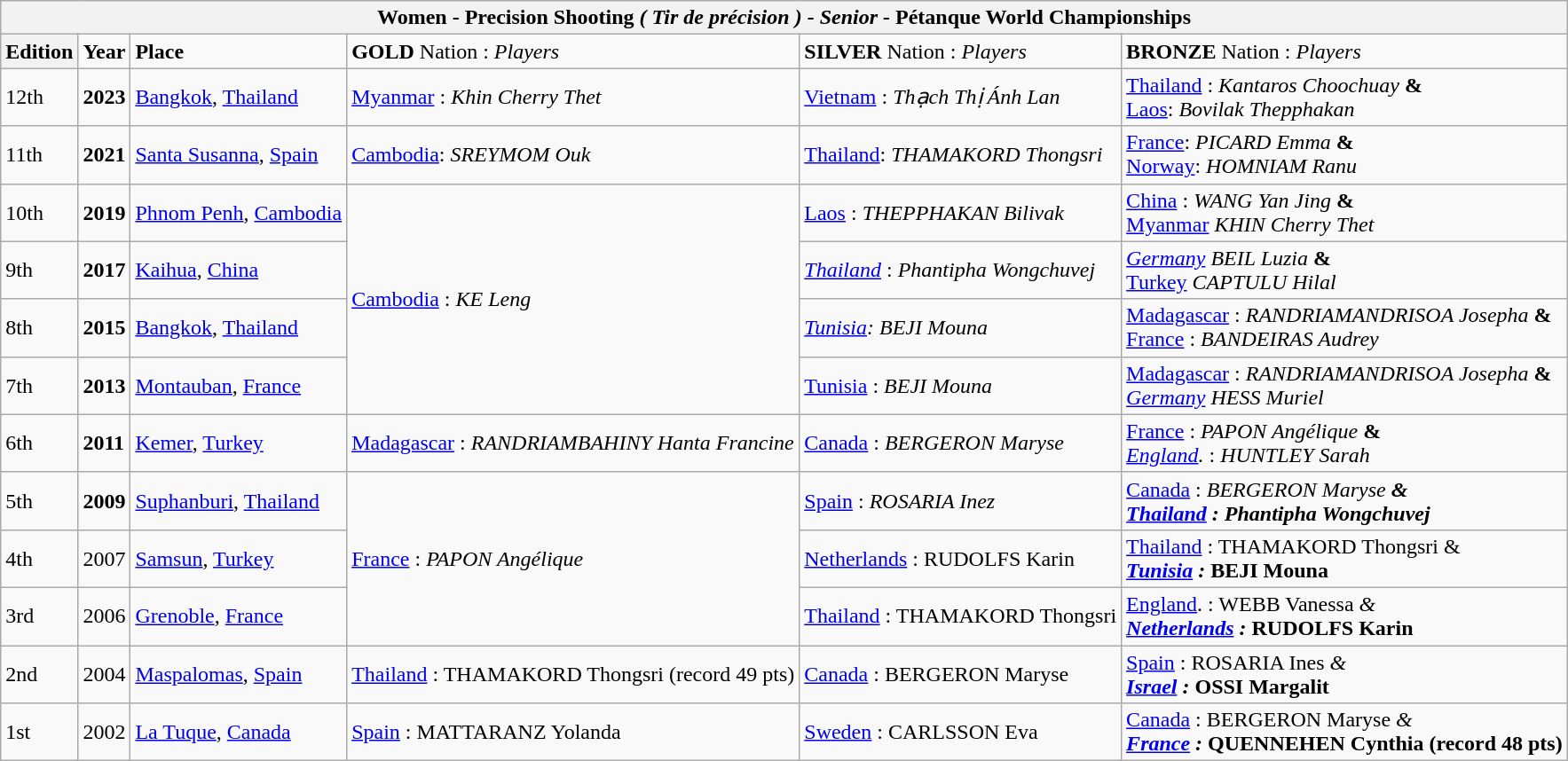<table class="wikitable">
<tr>
<th colspan="6">Women - Precision Shooting <em>( Tir de précision )</em> <em>- Senior -</em> Pétanque World Championships</th>
</tr>
<tr>
<th>Edition</th>
<td><strong>Year</strong></td>
<td><strong>Place</strong></td>
<td> <strong>GOLD</strong>  Nation : <em>Players</em></td>
<td> <strong>SILVER</strong>  Nation : <em>Players</em></td>
<td> <strong>BRONZE</strong>   Nation : <em>Players</em></td>
</tr>
<tr>
<td>12th</td>
<td><strong>2023</strong></td>
<td> <a href='#'>Bangkok</a>, <a href='#'>Thailand</a></td>
<td> <a href='#'>Myanmar</a> : <em>Khin Cherry Thet</em></td>
<td> <a href='#'>Vietnam</a> : <em>Thạch Thị Ánh Lan</em></td>
<td> <a href='#'>Thailand</a> : <em>Kantaros Choochuay</em> <strong>&</strong><br> <a href='#'>Laos</a>: <em>Bovilak Thepphakan</em></td>
</tr>
<tr>
<td>11th</td>
<td><strong>2021</strong></td>
<td> <a href='#'>Santa Susanna</a>, <a href='#'>Spain</a></td>
<td> <a href='#'>Cambodia</a>: <em>SREYMOM Ouk</em></td>
<td> <a href='#'>Thailand</a>: <em>THAMAKORD Thongsri</em></td>
<td> <a href='#'>France</a>: <em>PICARD Emma</em> <strong>&</strong><br> <a href='#'>Norway</a>: <em>HOMNIAM Ranu</em></td>
</tr>
<tr>
<td>10th</td>
<td><strong>2019</strong></td>
<td> <a href='#'>Phnom Penh</a>, <a href='#'>Cambodia</a></td>
<td rowspan='4'> <a href='#'>Cambodia</a> : <em>KE Leng</em></td>
<td> <a href='#'>Laos</a> : <em>THEPPHAKAN Bilivak</em></td>
<td> <a href='#'>China</a> : <em>WANG Yan Jing</em> <strong>&</strong><br> <a href='#'>Myanmar</a> <em>KHIN Cherry Thet</em></td>
</tr>
<tr>
<td>9th</td>
<td><strong>2017</strong></td>
<td> <a href='#'>Kaihua</a>, <a href='#'>China</a></td>
<td> <em><a href='#'>Thailand</a></em> : <em>Phantipha Wongchuvej</em></td>
<td> <em><a href='#'>Germany</a></em> <em>BEIL Luzia</em>  <strong>&</strong><br> <a href='#'>Turkey</a> <em>CAPTULU Hilal</em></td>
</tr>
<tr>
<td>8th</td>
<td><strong>2015</strong></td>
<td> <a href='#'>Bangkok</a>, <a href='#'>Thailand</a></td>
<td> <em><a href='#'>Tunisia</a>: BEJI Mouna</em></td>
<td> <a href='#'>Madagascar</a> : <em>RANDRIAMANDRISOA Josepha</em>  <strong>&</strong><br> <a href='#'>France</a> : <em>BANDEIRAS Audrey</em></td>
</tr>
<tr>
<td>7th</td>
<td><strong>2013</strong></td>
<td> <a href='#'>Montauban</a>, <a href='#'>France</a></td>
<td> <a href='#'>Tunisia</a> : <em>BEJI Mouna</em></td>
<td> <a href='#'>Madagascar</a> : <em>RANDRIAMANDRISOA Josepha</em>  <strong>&</strong><br> <em><a href='#'>Germany</a></em> <em>HESS Muriel</em></td>
</tr>
<tr>
<td>6th</td>
<td><strong>2011</strong></td>
<td> <a href='#'>Kemer</a>, <a href='#'>Turkey</a></td>
<td> <a href='#'>Madagascar</a> : <em>RANDRIAMBAHINY Hanta Francine</em></td>
<td> <a href='#'>Canada</a> : <em>BERGERON Maryse</em></td>
<td>  <a href='#'>France</a> : <em>PAPON Angélique</em>   <strong>&</strong><br><em>  <a href='#'>England</a>.</em> : <em>HUNTLEY Sarah</em></td>
</tr>
<tr>
<td>5th</td>
<td><strong>2009</strong></td>
<td> <a href='#'>Suphanburi</a>, <a href='#'>Thailand</a></td>
<td rowspan='3'> <a href='#'>France</a> : <em>PAPON Angélique</em></td>
<td> <a href='#'>Spain</a> : <em>ROSARIA Inez</em></td>
<td> <a href='#'>Canada</a> : <em>BERGERON Maryse  <strong>&<strong><em><br> </em><a href='#'>Thailand</a><em> : </em>Phantipha Wongchuvej<em></td>
</tr>
<tr>
<td>4th</td>
<td></strong>2007<strong></td>
<td> <a href='#'>Samsun</a>, <a href='#'>Turkey</a></td>
<td> <a href='#'>Netherlands</a> : </em>RUDOLFS Karin<em></td>
<td> <a href='#'>Thailand</a> : </em>THAMAKORD Thongsri<em>  </em></strong>&<strong><em><br> <a href='#'>Tunisia</a> : </em>BEJI Mouna<em></td>
</tr>
<tr>
<td>3rd</td>
<td></strong>2006<strong></td>
<td> <a href='#'>Grenoble</a>, <a href='#'>France</a></td>
<td> <a href='#'>Thailand</a> : </em>THAMAKORD Thongsri<em></td>
<td> <a href='#'>England</a>. : </em>WEBB Vanessa<em>  </strong>&<strong><br> <a href='#'>Netherlands</a> : </em>RUDOLFS Karin<em></td>
</tr>
<tr>
<td>2nd</td>
<td></strong>2004<strong></td>
<td> <a href='#'>Maspalomas</a>, <a href='#'>Spain</a></td>
<td> <a href='#'>Thailand</a> : </em>THAMAKORD Thongsri (record 49 pts)<em></td>
<td> <a href='#'>Canada</a> : </em>BERGERON Maryse<em></td>
<td> <a href='#'>Spain</a> : </em>ROSARIA Ines<em>  </strong>&<strong><br> <a href='#'>Israel</a> : </em>OSSI Margalit<em></td>
</tr>
<tr>
<td>1st</td>
<td></strong>2002<strong></td>
<td> <a href='#'>La Tuque</a>,  <a href='#'>Canada</a></td>
<td> <a href='#'>Spain</a> : </em>MATTARANZ Yolanda<em></td>
<td> <a href='#'>Sweden</a> : </em>CARLSSON Eva<em></td>
<td> <a href='#'>Canada</a> : </em>BERGERON Maryse<em>  </strong>&<strong><br> <a href='#'>France</a> : </em>QUENNEHEN Cynthia (record 48 pts)<em></td>
</tr>
</table>
